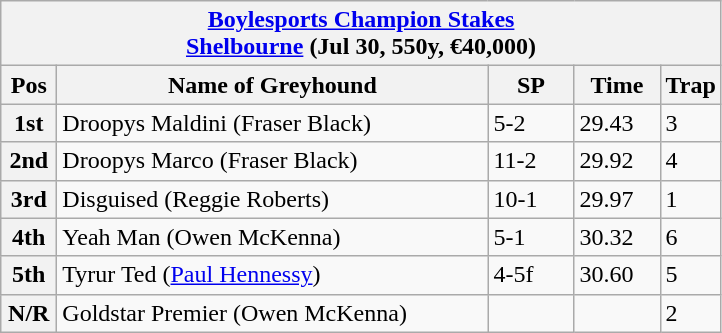<table class="wikitable">
<tr>
<th colspan="6"><a href='#'>Boylesports Champion Stakes</a><br> <a href='#'>Shelbourne</a> (Jul 30, 550y, €40,000)</th>
</tr>
<tr>
<th width=30>Pos</th>
<th width=280>Name of Greyhound</th>
<th width=50>SP</th>
<th width=50>Time</th>
<th width=30>Trap</th>
</tr>
<tr>
<th>1st</th>
<td>Droopys Maldini (Fraser Black)</td>
<td>5-2</td>
<td>29.43</td>
<td>3</td>
</tr>
<tr>
<th>2nd</th>
<td>Droopys Marco (Fraser Black)</td>
<td>11-2</td>
<td>29.92</td>
<td>4</td>
</tr>
<tr>
<th>3rd</th>
<td>Disguised (Reggie Roberts)</td>
<td>10-1</td>
<td>29.97</td>
<td>1</td>
</tr>
<tr>
<th>4th</th>
<td>Yeah Man (Owen McKenna)</td>
<td>5-1</td>
<td>30.32</td>
<td>6</td>
</tr>
<tr>
<th>5th</th>
<td>Tyrur Ted (<a href='#'>Paul Hennessy</a>)</td>
<td>4-5f</td>
<td>30.60</td>
<td>5</td>
</tr>
<tr>
<th>N/R</th>
<td>Goldstar Premier (Owen McKenna)</td>
<td></td>
<td></td>
<td>2</td>
</tr>
</table>
